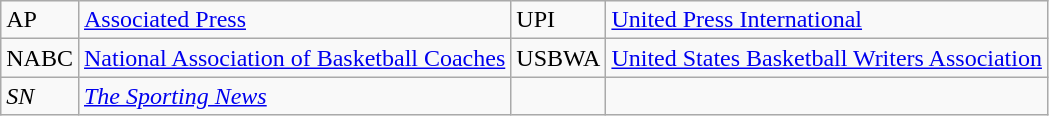<table class="wikitable">
<tr>
<td>AP</td>
<td><a href='#'>Associated Press</a></td>
<td>UPI</td>
<td><a href='#'>United Press International</a></td>
</tr>
<tr>
<td>NABC</td>
<td><a href='#'>National Association of Basketball Coaches</a></td>
<td>USBWA</td>
<td><a href='#'>United States Basketball Writers Association</a></td>
</tr>
<tr>
<td><em>SN</em></td>
<td><em><a href='#'>The Sporting News</a></em></td>
<td></td>
<td></td>
</tr>
</table>
